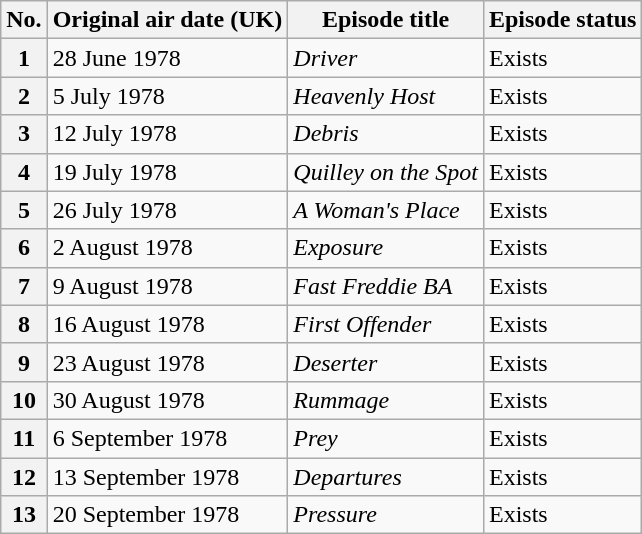<table class="wikitable">
<tr>
<th>No.</th>
<th>Original air date (UK)</th>
<th>Episode title</th>
<th>Episode status</th>
</tr>
<tr>
<th style="text-align:center;">1</th>
<td>28 June 1978</td>
<td><em>Driver</em></td>
<td>Exists</td>
</tr>
<tr>
<th style="text-align:center;">2</th>
<td>5 July 1978</td>
<td><em>Heavenly Host</em></td>
<td>Exists</td>
</tr>
<tr>
<th style="text-align:center;">3</th>
<td>12 July 1978</td>
<td><em>Debris</em></td>
<td>Exists</td>
</tr>
<tr>
<th style="text-align:center;">4</th>
<td>19 July 1978</td>
<td><em>Quilley on the Spot</em></td>
<td>Exists</td>
</tr>
<tr>
<th style="text-align:center;">5</th>
<td>26 July 1978</td>
<td><em>A Woman's Place</em></td>
<td>Exists</td>
</tr>
<tr>
<th style="text-align:center;">6</th>
<td>2 August 1978</td>
<td><em>Exposure</em></td>
<td>Exists</td>
</tr>
<tr>
<th style="text-align:center;">7</th>
<td>9 August 1978</td>
<td><em>Fast Freddie BA</em></td>
<td>Exists</td>
</tr>
<tr>
<th style="text-align:center;">8</th>
<td>16 August 1978</td>
<td><em>First Offender</em></td>
<td>Exists</td>
</tr>
<tr>
<th style="text-align:center;">9</th>
<td>23 August 1978</td>
<td><em>Deserter</em></td>
<td>Exists</td>
</tr>
<tr>
<th style="text-align:center;">10</th>
<td>30 August 1978</td>
<td><em>Rummage</em></td>
<td>Exists</td>
</tr>
<tr>
<th style="text-align:center;">11</th>
<td>6 September 1978</td>
<td><em>Prey</em></td>
<td>Exists</td>
</tr>
<tr>
<th style="text-align:center;">12</th>
<td>13 September 1978</td>
<td><em>Departures</em></td>
<td>Exists</td>
</tr>
<tr>
<th style="text-align:center;">13</th>
<td>20 September 1978</td>
<td><em>Pressure</em></td>
<td>Exists</td>
</tr>
</table>
